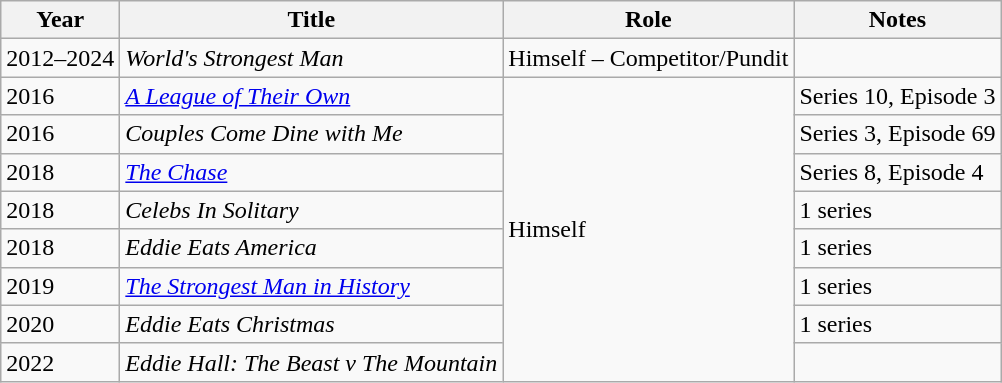<table class="wikitable sortable">
<tr>
<th>Year</th>
<th>Title</th>
<th>Role</th>
<th>Notes</th>
</tr>
<tr>
<td>2012–2024</td>
<td><em>World's Strongest Man</em></td>
<td>Himself – Competitor/Pundit</td>
<td></td>
</tr>
<tr>
<td>2016</td>
<td><em><a href='#'>A League of Their Own</a></em></td>
<td rowspan="8">Himself</td>
<td>Series 10, Episode 3</td>
</tr>
<tr>
<td>2016</td>
<td><em>Couples Come Dine with Me</em></td>
<td>Series 3, Episode 69</td>
</tr>
<tr>
<td>2018</td>
<td><em><a href='#'>The Chase</a></em></td>
<td>Series 8, Episode 4</td>
</tr>
<tr>
<td>2018</td>
<td><em>Celebs In Solitary</em></td>
<td>1 series</td>
</tr>
<tr>
<td>2018</td>
<td><em>Eddie Eats America</em></td>
<td>1 series</td>
</tr>
<tr>
<td>2019</td>
<td><em><a href='#'>The Strongest Man in History</a></em></td>
<td>1 series</td>
</tr>
<tr>
<td>2020</td>
<td><em>Eddie Eats Christmas</em></td>
<td>1 series</td>
</tr>
<tr>
<td>2022</td>
<td><em>Eddie Hall: The Beast v The Mountain</em></td>
<td></td>
</tr>
</table>
